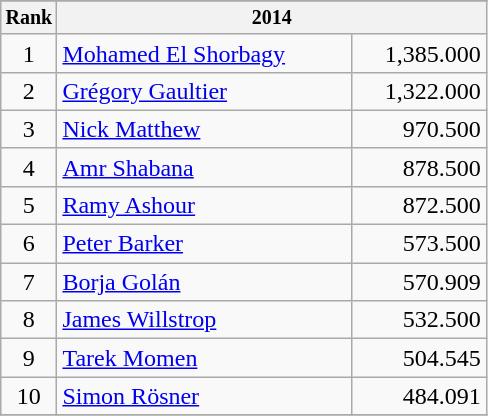<table class=wikitable style=text-align:center;>
<tr>
</tr>
<tr style="font-size:10pt;font-weight:bold">
<th>Rank</th>
<th colspan=2 width="280">2014</th>
</tr>
<tr>
<td>1</td>
<td align=left> <a href='#'>Mohamed El Shorbagy</a></td>
<td align=right>1,385.000</td>
</tr>
<tr>
<td>2</td>
<td align=left> <a href='#'>Grégory Gaultier</a></td>
<td align=right>1,322.000</td>
</tr>
<tr>
<td>3</td>
<td align=left> <a href='#'>Nick Matthew</a></td>
<td align=right>970.500</td>
</tr>
<tr>
<td>4</td>
<td align=left> <a href='#'>Amr Shabana</a></td>
<td align=right>878.500</td>
</tr>
<tr>
<td>5</td>
<td align=left> <a href='#'>Ramy Ashour</a></td>
<td align=right>872.500</td>
</tr>
<tr>
<td>6</td>
<td align=left> <a href='#'>Peter Barker</a></td>
<td align=right>573.500</td>
</tr>
<tr>
<td>7</td>
<td align=left> <a href='#'>Borja Golán</a></td>
<td align=right>570.909</td>
</tr>
<tr>
<td>8</td>
<td align=left> <a href='#'>James Willstrop</a></td>
<td align=right>532.500</td>
</tr>
<tr>
<td>9</td>
<td align=left> <a href='#'>Tarek Momen</a></td>
<td align=right>504.545</td>
</tr>
<tr>
<td>10</td>
<td align=left> <a href='#'>Simon Rösner</a></td>
<td align=right>484.091</td>
</tr>
<tr>
</tr>
</table>
